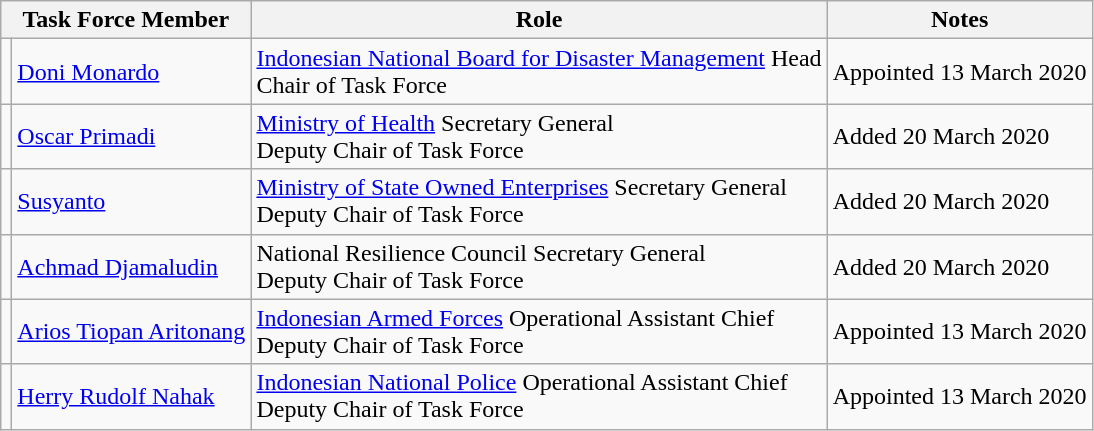<table class="wikitable sortable">
<tr>
<th scope="col" colspan="2">Task Force Member</th>
<th>Role</th>
<th>Notes</th>
</tr>
<tr>
<td data-sort-value="Monardo, Doni"></td>
<td><a href='#'>Doni Monardo</a></td>
<td><a href='#'>Indonesian National Board for Disaster Management</a> Head<br>Chair of Task Force</td>
<td>Appointed 13 March 2020</td>
</tr>
<tr>
<td data-sort-value="Primadi, Oscar"></td>
<td><a href='#'>Oscar Primadi</a></td>
<td><a href='#'>Ministry of Health</a> Secretary General<br>Deputy Chair of Task Force</td>
<td>Added 20 March 2020</td>
</tr>
<tr>
<td data-sort-value="Susyanto"></td>
<td><a href='#'>Susyanto</a></td>
<td><a href='#'>Ministry of State Owned Enterprises</a> Secretary General<br>Deputy Chair of Task Force</td>
<td>Added 20 March 2020</td>
</tr>
<tr>
<td data-sort-value="Primadi, Oscar"></td>
<td><a href='#'>Achmad Djamaludin</a></td>
<td>National Resilience Council Secretary General<br>Deputy Chair of Task Force</td>
<td>Added 20 March 2020</td>
</tr>
<tr>
<td data-sort-value="Aritonang, Arios"></td>
<td><a href='#'>Arios Tiopan Aritonang</a></td>
<td><a href='#'>Indonesian Armed Forces</a> Operational Assistant Chief<br>Deputy Chair of Task Force</td>
<td>Appointed 13 March 2020</td>
</tr>
<tr>
<td data-sort-value="Nahak, Herry"></td>
<td><a href='#'>Herry Rudolf Nahak</a></td>
<td><a href='#'>Indonesian National Police</a> Operational Assistant Chief<br>Deputy Chair of Task Force</td>
<td>Appointed 13 March 2020</td>
</tr>
</table>
